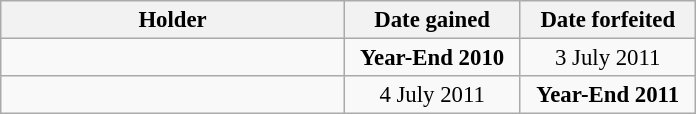<table class="wikitable" style="font-size:95%">
<tr>
<th style="width:222px;">Holder</th>
<th style="width:110px;">Date gained</th>
<th style="width:110px;">Date forfeited</th>
</tr>
<tr>
<td></td>
<td style="text-align:center;"><strong>Year-End 2010</strong></td>
<td style="text-align:center;">3 July 2011</td>
</tr>
<tr>
<td></td>
<td style="text-align:center;">4 July 2011</td>
<td style="text-align:center;"><strong>Year-End 2011</strong></td>
</tr>
</table>
